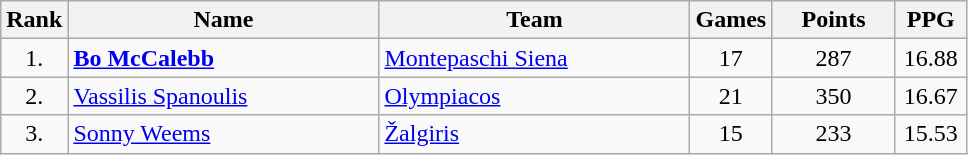<table class="wikitable sortable" style="text-align: center">
<tr>
<th>Rank</th>
<th width=200>Name</th>
<th width=200>Team</th>
<th>Games</th>
<th width=75>Points</th>
<th width=40>PPG</th>
</tr>
<tr>
<td>1.</td>
<td align="left"> <strong><a href='#'>Bo McCalebb</a></strong></td>
<td align="left"> <a href='#'>Montepaschi Siena</a></td>
<td>17</td>
<td>287</td>
<td>16.88</td>
</tr>
<tr>
<td>2.</td>
<td align="left"> <a href='#'>Vassilis Spanoulis</a></td>
<td align="left"> <a href='#'>Olympiacos</a></td>
<td>21</td>
<td>350</td>
<td>16.67</td>
</tr>
<tr>
<td>3.</td>
<td align="left"> <a href='#'>Sonny Weems</a></td>
<td align="left"> <a href='#'>Žalgiris</a></td>
<td>15</td>
<td>233</td>
<td>15.53</td>
</tr>
</table>
